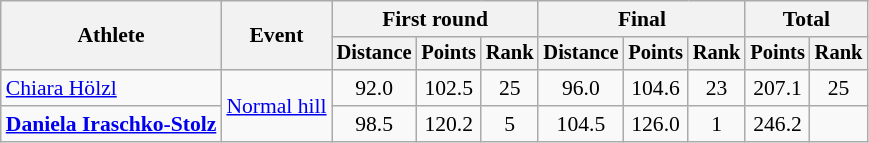<table class="wikitable" style="font-size:90%">
<tr>
<th rowspan=2>Athlete</th>
<th rowspan=2>Event</th>
<th colspan=3>First round</th>
<th colspan=3>Final</th>
<th colspan=2>Total</th>
</tr>
<tr style="font-size:95%">
<th>Distance</th>
<th>Points</th>
<th>Rank</th>
<th>Distance</th>
<th>Points</th>
<th>Rank</th>
<th>Points</th>
<th>Rank</th>
</tr>
<tr align=center>
<td align=left><a href='#'>Chiara Hölzl</a></td>
<td align=left rowspan=2><a href='#'>Normal hill</a></td>
<td>92.0</td>
<td>102.5</td>
<td>25</td>
<td>96.0</td>
<td>104.6</td>
<td>23</td>
<td>207.1</td>
<td>25</td>
</tr>
<tr align=center>
<td align=left><strong><a href='#'>Daniela Iraschko-Stolz</a></strong></td>
<td>98.5</td>
<td>120.2</td>
<td>5</td>
<td>104.5</td>
<td>126.0</td>
<td>1</td>
<td>246.2</td>
<td></td>
</tr>
</table>
